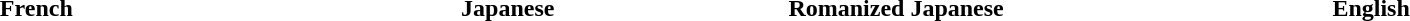<table>
<tr style="vertical-align: top;">
</tr>
<tr>
<th scope="col" style="width:30em;">French</th>
<th scope="col" style="width:20em;">Japanese</th>
<th scope="col" style="width:20em;">Romanized Japanese</th>
<th scope="col" style="width:30em;">English</th>
</tr>
<tr style="vertical-align: top;">
<td><br></td>
<td><br></td>
<td><br></td>
<td><br></td>
</tr>
<tr>
</tr>
</table>
